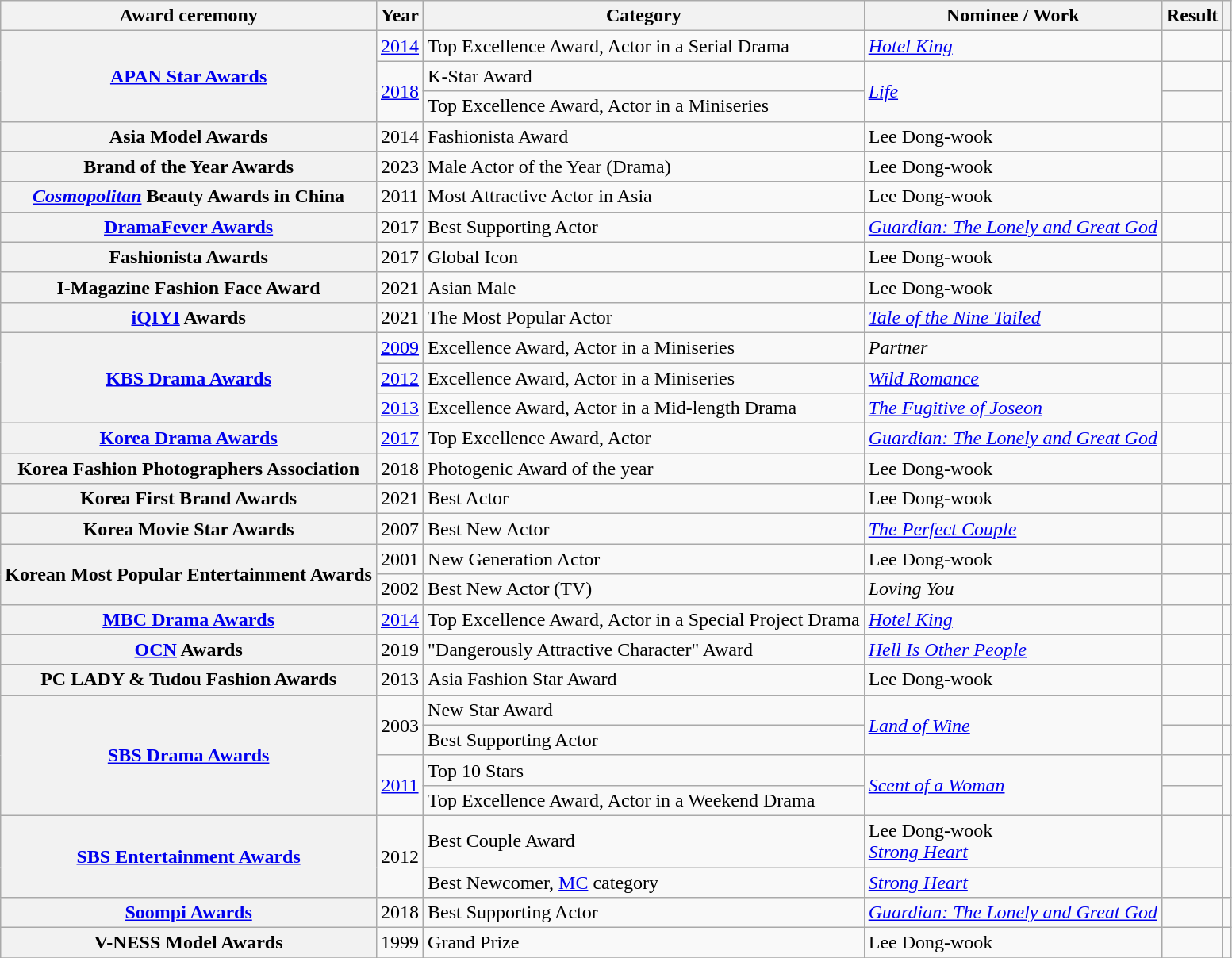<table class="wikitable plainrowheaders sortable">
<tr>
<th scope="col">Award ceremony</th>
<th scope="col">Year</th>
<th scope="col">Category</th>
<th scope="col">Nominee / Work</th>
<th scope="col">Result</th>
<th scope="col" class="unsortable"></th>
</tr>
<tr>
<th scope="row" rowspan="3"><a href='#'>APAN Star Awards</a></th>
<td style="text-align:center"><a href='#'>2014</a></td>
<td>Top Excellence Award, Actor in a Serial Drama </td>
<td><em><a href='#'>Hotel King</a></em></td>
<td></td>
<td style="text-align:center"></td>
</tr>
<tr>
<td style="text-align:center" rowspan="2"><a href='#'>2018</a></td>
<td>K-Star Award</td>
<td rowspan="2"><em><a href='#'>Life</a></em></td>
<td></td>
<td style="text-align:center" rowspan="2"></td>
</tr>
<tr>
<td>Top Excellence Award, Actor in a Miniseries</td>
<td></td>
</tr>
<tr>
<th scope="row">Asia Model Awards</th>
<td style="text-align:center">2014</td>
<td>Fashionista Award</td>
<td>Lee Dong-wook</td>
<td></td>
<td style="text-align:center"></td>
</tr>
<tr>
<th scope="row">Brand of the Year Awards</th>
<td style="text-align:center">2023</td>
<td>Male Actor of the Year (Drama)</td>
<td>Lee Dong-wook</td>
<td></td>
<td style="text-align:center"></td>
</tr>
<tr>
<th scope="row"><em><a href='#'>Cosmopolitan</a></em> Beauty Awards in China </th>
<td style="text-align:center">2011</td>
<td>Most Attractive Actor in Asia </td>
<td>Lee Dong-wook</td>
<td></td>
<td style="text-align:center"></td>
</tr>
<tr>
<th scope="row"><a href='#'>DramaFever Awards</a></th>
<td style="text-align:center">2017</td>
<td>Best Supporting Actor</td>
<td><em><a href='#'>Guardian: The Lonely and Great God</a></em></td>
<td></td>
<td style="text-align:center"></td>
</tr>
<tr>
<th scope="row">Fashionista Awards</th>
<td style="text-align:center">2017</td>
<td>Global Icon</td>
<td>Lee Dong-wook</td>
<td></td>
<td style="text-align:center"></td>
</tr>
<tr>
<th scope="row">I-Magazine Fashion Face Award</th>
<td style="text-align:center">2021</td>
<td>Asian Male</td>
<td>Lee Dong-wook</td>
<td></td>
<td style="text-align:center"></td>
</tr>
<tr>
<th scope="row"><a href='#'>iQIYI</a> Awards</th>
<td style="text-align:center">2021</td>
<td>The Most Popular Actor</td>
<td><em><a href='#'>Tale of the Nine Tailed</a></em></td>
<td></td>
<td style="text-align:center"></td>
</tr>
<tr>
<th scope="row" rowspan="3"><a href='#'>KBS Drama Awards</a></th>
<td style="text-align:center"><a href='#'>2009</a></td>
<td>Excellence Award, Actor in a Miniseries </td>
<td><em>Partner</em></td>
<td></td>
<td style="text-align:center"></td>
</tr>
<tr>
<td style="text-align:center"><a href='#'>2012</a></td>
<td>Excellence Award, Actor in a Miniseries </td>
<td><em><a href='#'>Wild Romance</a></em></td>
<td></td>
<td style="text-align:center"></td>
</tr>
<tr>
<td style="text-align:center"><a href='#'>2013</a></td>
<td>Excellence Award, Actor in a Mid-length Drama </td>
<td><em><a href='#'>The Fugitive of Joseon</a></em></td>
<td></td>
<td style="text-align:center"></td>
</tr>
<tr>
<th scope="row"><a href='#'>Korea Drama Awards</a></th>
<td style="text-align:center"><a href='#'>2017</a></td>
<td>Top Excellence Award, Actor </td>
<td><em><a href='#'>Guardian: The Lonely and Great God</a></em></td>
<td></td>
<td style="text-align:center"></td>
</tr>
<tr>
<th scope="row">Korea Fashion Photographers Association</th>
<td style="text-align:center">2018</td>
<td>Photogenic Award of the year</td>
<td>Lee Dong-wook</td>
<td></td>
<td style="text-align:center"></td>
</tr>
<tr>
<th scope="row">Korea First Brand Awards</th>
<td style="text-align:center">2021</td>
<td>Best Actor</td>
<td>Lee Dong-wook</td>
<td></td>
<td style="text-align:center"></td>
</tr>
<tr>
<th scope="row">Korea Movie Star Awards</th>
<td style="text-align:center">2007</td>
<td>Best New Actor</td>
<td><em><a href='#'>The Perfect Couple</a></em></td>
<td></td>
<td style="text-align:center"></td>
</tr>
<tr>
<th scope="row" rowspan="2">Korean Most Popular Entertainment Awards </th>
<td style="text-align:center">2001</td>
<td>New Generation Actor </td>
<td>Lee Dong-wook</td>
<td></td>
<td></td>
</tr>
<tr>
<td style="text-align:center">2002</td>
<td>Best New Actor (TV) </td>
<td><em>Loving You</em></td>
<td></td>
<td></td>
</tr>
<tr>
<th scope="row"><a href='#'>MBC Drama Awards</a></th>
<td style="text-align:center"><a href='#'>2014</a></td>
<td>Top Excellence Award, Actor in a Special Project Drama </td>
<td><em><a href='#'>Hotel King</a></em></td>
<td></td>
<td style="text-align:center"></td>
</tr>
<tr>
<th scope="row"><a href='#'>OCN</a> Awards</th>
<td style="text-align:center">2019</td>
<td>"Dangerously Attractive Character" Award</td>
<td><em><a href='#'>Hell Is Other People</a></em></td>
<td></td>
<td style="text-align:center"></td>
</tr>
<tr>
<th scope="row">PC LADY & Tudou Fashion Awards </th>
<td style="text-align:center">2013</td>
<td>Asia Fashion Star Award </td>
<td>Lee Dong-wook</td>
<td></td>
<td style="text-align:center"></td>
</tr>
<tr>
<th scope="row" rowspan="4"><a href='#'>SBS Drama Awards</a></th>
<td style="text-align:center" rowspan="2">2003</td>
<td>New Star Award</td>
<td rowspan="2"><em><a href='#'>Land of Wine</a></em></td>
<td></td>
<td style="text-align:center"></td>
</tr>
<tr>
<td>Best Supporting Actor </td>
<td></td>
<td></td>
</tr>
<tr>
<td style="text-align:center" rowspan="2"><a href='#'>2011</a></td>
<td>Top 10 Stars</td>
<td rowspan="2"><em><a href='#'>Scent of a Woman</a></em></td>
<td></td>
<td style="text-align:center" rowspan="2"></td>
</tr>
<tr>
<td>Top Excellence Award, Actor in a Weekend Drama </td>
<td></td>
</tr>
<tr>
<th scope="row" rowspan="2"><a href='#'>SBS Entertainment Awards</a></th>
<td style="text-align:center" rowspan="2">2012</td>
<td>Best Couple Award</td>
<td>Lee Dong-wook <br><em><a href='#'>Strong Heart</a></em></td>
<td></td>
<td style="text-align:center" rowspan="2"></td>
</tr>
<tr>
<td>Best Newcomer, <a href='#'>MC</a> category</td>
<td><em><a href='#'>Strong Heart</a></em></td>
<td></td>
</tr>
<tr>
<th scope="row"><a href='#'>Soompi Awards</a></th>
<td style="text-align:center">2018</td>
<td>Best Supporting Actor</td>
<td><em><a href='#'>Guardian: The Lonely and Great God</a></em></td>
<td></td>
<td style="text-align:center"></td>
</tr>
<tr>
<th scope="row">V-NESS Model Awards </th>
<td style="text-align:center">1999</td>
<td>Grand Prize </td>
<td>Lee Dong-wook</td>
<td></td>
<td style="text-align:center"></td>
</tr>
<tr>
</tr>
</table>
